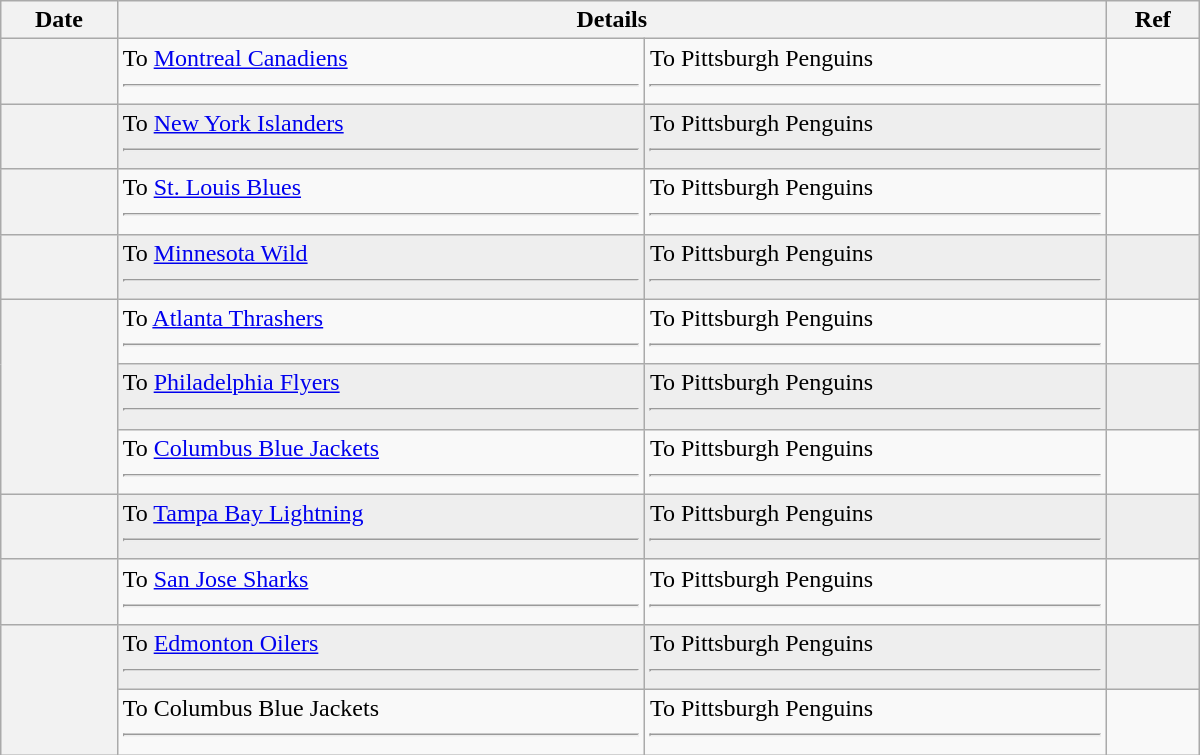<table class="wikitable plainrowheaders" style="width: 50em;">
<tr>
<th scope="col">Date</th>
<th scope="col" colspan="2">Details</th>
<th scope="col">Ref</th>
</tr>
<tr>
<th scope="row"></th>
<td valign="top">To <a href='#'>Montreal Canadiens</a> <hr> </td>
<td valign="top">To Pittsburgh Penguins <hr> </td>
<td></td>
</tr>
<tr bgcolor="#eeeeee">
<th scope="row"></th>
<td valign="top">To <a href='#'>New York Islanders</a> <hr> </td>
<td valign="top">To Pittsburgh Penguins <hr> </td>
<td></td>
</tr>
<tr>
<th scope="row"></th>
<td valign="top">To <a href='#'>St. Louis Blues</a> <hr> </td>
<td valign="top">To Pittsburgh Penguins <hr> </td>
<td></td>
</tr>
<tr bgcolor="eeeeee">
<th scope="row"></th>
<td valign="top">To <a href='#'>Minnesota Wild</a> <hr> </td>
<td valign="top">To Pittsburgh Penguins <hr> </td>
<td></td>
</tr>
<tr>
<th scope="row" rowspan=3></th>
<td valign="top">To <a href='#'>Atlanta Thrashers</a> <hr> </td>
<td valign="top">To Pittsburgh Penguins <hr> </td>
<td></td>
</tr>
<tr bgcolor="eeeeee">
<td valign="top">To <a href='#'>Philadelphia Flyers</a> <hr> </td>
<td valign="top">To Pittsburgh Penguins <hr> </td>
<td></td>
</tr>
<tr>
<td valign="top">To <a href='#'>Columbus Blue Jackets</a> <hr> </td>
<td valign="top">To Pittsburgh Penguins <hr> </td>
<td></td>
</tr>
<tr bgcolor="eeeeee">
<th scope="row"></th>
<td valign="top">To <a href='#'>Tampa Bay Lightning</a> <hr> </td>
<td valign="top">To Pittsburgh Penguins <hr> </td>
<td></td>
</tr>
<tr>
<th scope="row"></th>
<td valign="top">To <a href='#'>San Jose Sharks</a> <hr> </td>
<td valign="top">To Pittsburgh Penguins <hr> </td>
<td></td>
</tr>
<tr bgcolor="eeeeee">
<th scope="row" rowspan=2></th>
<td valign="top">To <a href='#'>Edmonton Oilers</a> <hr> </td>
<td valign="top">To Pittsburgh Penguins <hr> </td>
<td></td>
</tr>
<tr>
<td valign="top">To Columbus Blue Jackets <hr></td>
<td valign="top">To Pittsburgh Penguins <hr> </td>
<td></td>
</tr>
</table>
